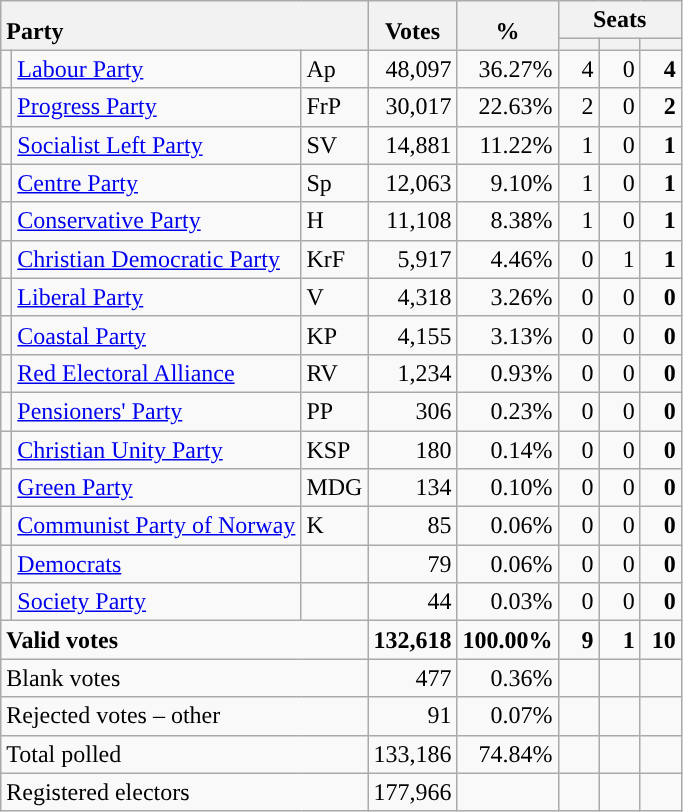<table class="wikitable" border="1" style="text-align:right;">
<tr>
<th style="text-align:left;" valign=bottom rowspan=2 colspan=3>Party</th>
<th align=center valign=bottom rowspan=2 width="50">Votes</th>
<th align=center valign=bottom rowspan=2 width="50">%</th>
<th colspan=3>Seats</th>
</tr>
<tr>
<th align=center valign=bottom width="20"><small></small></th>
<th align=center valign=bottom width="20"><small><a href='#'></a></small></th>
<th align=center valign=bottom width="20"><small></small></th>
</tr>
<tr>
<td style="color:inherit;background:"></td>
<td align=left><a href='#'>Labour Party</a></td>
<td align=left>Ap</td>
<td>48,097</td>
<td>36.27%</td>
<td>4</td>
<td>0</td>
<td><strong>4</strong></td>
</tr>
<tr>
<td style="color:inherit;background:"></td>
<td align=left><a href='#'>Progress Party</a></td>
<td align=left>FrP</td>
<td>30,017</td>
<td>22.63%</td>
<td>2</td>
<td>0</td>
<td><strong>2</strong></td>
</tr>
<tr>
<td style="color:inherit;background:"></td>
<td align=left><a href='#'>Socialist Left Party</a></td>
<td align=left>SV</td>
<td>14,881</td>
<td>11.22%</td>
<td>1</td>
<td>0</td>
<td><strong>1</strong></td>
</tr>
<tr>
<td style="color:inherit;background:"></td>
<td align=left><a href='#'>Centre Party</a></td>
<td align=left>Sp</td>
<td>12,063</td>
<td>9.10%</td>
<td>1</td>
<td>0</td>
<td><strong>1</strong></td>
</tr>
<tr>
<td style="color:inherit;background:"></td>
<td align=left><a href='#'>Conservative Party</a></td>
<td align=left>H</td>
<td>11,108</td>
<td>8.38%</td>
<td>1</td>
<td>0</td>
<td><strong>1</strong></td>
</tr>
<tr>
<td style="color:inherit;background:"></td>
<td align=left><a href='#'>Christian Democratic Party</a></td>
<td align=left>KrF</td>
<td>5,917</td>
<td>4.46%</td>
<td>0</td>
<td>1</td>
<td><strong>1</strong></td>
</tr>
<tr>
<td style="color:inherit;background:"></td>
<td align=left><a href='#'>Liberal Party</a></td>
<td align=left>V</td>
<td>4,318</td>
<td>3.26%</td>
<td>0</td>
<td>0</td>
<td><strong>0</strong></td>
</tr>
<tr>
<td style="color:inherit;background:"></td>
<td align=left><a href='#'>Coastal Party</a></td>
<td align=left>KP</td>
<td>4,155</td>
<td>3.13%</td>
<td>0</td>
<td>0</td>
<td><strong>0</strong></td>
</tr>
<tr>
<td style="color:inherit;background:"></td>
<td align=left><a href='#'>Red Electoral Alliance</a></td>
<td align=left>RV</td>
<td>1,234</td>
<td>0.93%</td>
<td>0</td>
<td>0</td>
<td><strong>0</strong></td>
</tr>
<tr>
<td style="color:inherit;background:"></td>
<td align=left><a href='#'>Pensioners' Party</a></td>
<td align=left>PP</td>
<td>306</td>
<td>0.23%</td>
<td>0</td>
<td>0</td>
<td><strong>0</strong></td>
</tr>
<tr>
<td style="color:inherit;background:"></td>
<td align=left><a href='#'>Christian Unity Party</a></td>
<td align=left>KSP</td>
<td>180</td>
<td>0.14%</td>
<td>0</td>
<td>0</td>
<td><strong>0</strong></td>
</tr>
<tr>
<td style="color:inherit;background:"></td>
<td align=left><a href='#'>Green Party</a></td>
<td align=left>MDG</td>
<td>134</td>
<td>0.10%</td>
<td>0</td>
<td>0</td>
<td><strong>0</strong></td>
</tr>
<tr>
<td style="color:inherit;background:"></td>
<td align=left><a href='#'>Communist Party of Norway</a></td>
<td align=left>K</td>
<td>85</td>
<td>0.06%</td>
<td>0</td>
<td>0</td>
<td><strong>0</strong></td>
</tr>
<tr>
<td style="color:inherit;background:"></td>
<td align=left><a href='#'>Democrats</a></td>
<td align=left></td>
<td>79</td>
<td>0.06%</td>
<td>0</td>
<td>0</td>
<td><strong>0</strong></td>
</tr>
<tr>
<td style="color:inherit;background:"></td>
<td align=left><a href='#'>Society Party</a></td>
<td align=left></td>
<td>44</td>
<td>0.03%</td>
<td>0</td>
<td>0</td>
<td><strong>0</strong></td>
</tr>
<tr style="font-weight:bold">
<td align=left colspan=3>Valid votes</td>
<td>132,618</td>
<td>100.00%</td>
<td>9</td>
<td>1</td>
<td>10</td>
</tr>
<tr>
<td align=left colspan=3>Blank votes</td>
<td>477</td>
<td>0.36%</td>
<td></td>
<td></td>
<td></td>
</tr>
<tr>
<td align=left colspan=3>Rejected votes – other</td>
<td>91</td>
<td>0.07%</td>
<td></td>
<td></td>
<td></td>
</tr>
<tr>
<td align=left colspan=3>Total polled</td>
<td>133,186</td>
<td>74.84%</td>
<td></td>
<td></td>
<td></td>
</tr>
<tr>
<td align=left colspan=3>Registered electors</td>
<td>177,966</td>
<td></td>
<td></td>
<td></td>
<td></td>
</tr>
</table>
